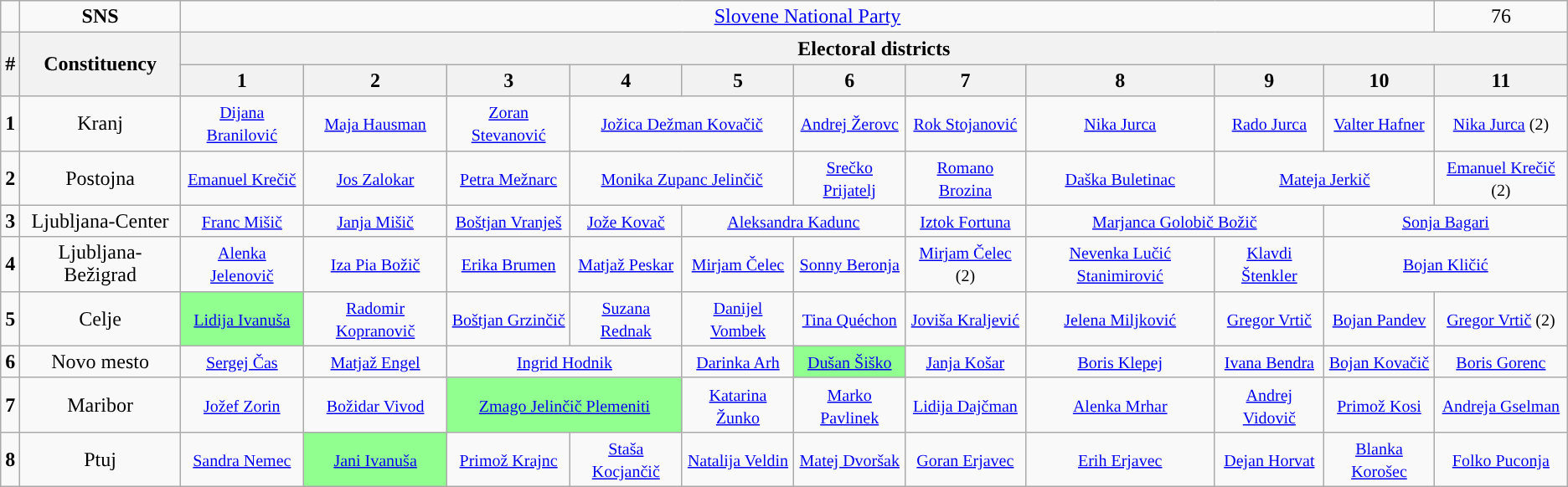<table class="wikitable" style="text-align: center;">
<tr>
<td style="background:"></td>
<td><strong>SNS</strong></td>
<td colspan="10"><a href='#'>Slovene National Party</a><br></td>
<td>76<br></td>
</tr>
<tr>
<th rowspan="2">#</th>
<th rowspan="2">Constituency</th>
<th colspan="11">Electoral districts</th>
</tr>
<tr>
<th>1</th>
<th>2</th>
<th>3</th>
<th>4</th>
<th>5</th>
<th>6</th>
<th>7</th>
<th>8</th>
<th>9</th>
<th>10</th>
<th>11</th>
</tr>
<tr>
<td style="text-align:center;"><strong>1</strong></td>
<td>Kranj</td>
<td><a href='#'><small>Dijana Branilović</small></a></td>
<td><a href='#'><small>Maja Hausman</small></a></td>
<td><a href='#'><small>Zoran Stevanović</small></a></td>
<td colspan="2"><a href='#'><small>Jožica Dežman Kovačič</small></a></td>
<td><a href='#'><small>Andrej Žerovc</small></a></td>
<td><a href='#'><small>Rok Stojanović</small></a></td>
<td><a href='#'><small>Nika Jurca</small></a></td>
<td><a href='#'><small>Rado Jurca</small></a></td>
<td><a href='#'><small>Valter Hafner</small></a></td>
<td><small><a href='#'>Nika Jurca</a> (2)</small></td>
</tr>
<tr>
<td style="text-align:center;"><strong>2</strong></td>
<td>Postojna</td>
<td><a href='#'><small>Emanuel Krečič</small></a></td>
<td><a href='#'><small>Jos Zalokar</small></a></td>
<td><a href='#'><small>Petra Mežnarc</small></a></td>
<td colspan="2"><a href='#'><small>Monika Zupanc Jelinčič</small></a></td>
<td><a href='#'><small>Srečko Prijatelj</small></a></td>
<td><a href='#'><small>Romano Brozina</small></a></td>
<td><a href='#'><small>Daška Buletinac</small></a></td>
<td colspan="2"><a href='#'><small>Mateja Jerkič</small></a></td>
<td><small><a href='#'>Emanuel Krečič</a> (2)</small></td>
</tr>
<tr>
<td style="text-align:center;"><strong>3</strong></td>
<td>Ljubljana-Center</td>
<td><a href='#'><small>Franc Mišič</small></a></td>
<td><a href='#'><small>Janja Mišič</small></a></td>
<td><a href='#'><small>Boštjan Vranješ</small></a></td>
<td><a href='#'><small>Jože Kovač</small></a></td>
<td colspan="2"><a href='#'><small>Aleksandra Kadunc</small></a></td>
<td><a href='#'><small>Iztok Fortuna</small></a></td>
<td colspan="2"><a href='#'><small>Marjanca Golobič Božič</small></a></td>
<td colspan="2"><a href='#'><small>Sonja Bagari</small></a></td>
</tr>
<tr>
<td style="text-align:center;"><strong>4</strong></td>
<td>Ljubljana-Bežigrad</td>
<td><a href='#'><small>Alenka Jelenovič</small></a></td>
<td><a href='#'><small>Iza Pia Božič</small></a></td>
<td><a href='#'><small>Erika Brumen</small></a></td>
<td><a href='#'><small>Matjaž Peskar</small></a></td>
<td><a href='#'><small>Mirjam Čelec</small></a></td>
<td><a href='#'><small>Sonny Beronja</small></a></td>
<td><small><a href='#'>Mirjam Čelec</a> (2)</small></td>
<td><a href='#'><small>Nevenka Lučić Stanimirović</small></a></td>
<td><a href='#'><small>Klavdi Štenkler</small></a></td>
<td colspan="2"><a href='#'><small>Bojan Kličić</small></a></td>
</tr>
<tr>
<td style="text-align:center;"><strong>5</strong></td>
<td>Celje</td>
<td style="background:#90FF90;"><a href='#'><small>Lidija Ivanuša</small></a></td>
<td><a href='#'><small>Radomir Kopranovič</small></a></td>
<td><a href='#'><small>Boštjan Grzinčič</small></a></td>
<td><a href='#'><small>Suzana Rednak</small></a></td>
<td><a href='#'><small>Danijel Vombek</small></a></td>
<td><a href='#'><small>Tina Quéchon</small></a></td>
<td><a href='#'><small>Joviša Kraljević</small></a></td>
<td><a href='#'><small>Jelena Miljković</small></a></td>
<td><a href='#'><small>Gregor Vrtič</small></a></td>
<td><a href='#'><small>Bojan Pandev</small></a></td>
<td><small><a href='#'>Gregor Vrtič</a> (2)</small></td>
</tr>
<tr>
<td style="text-align:center;"><strong>6</strong></td>
<td>Novo mesto</td>
<td><a href='#'><small>Sergej Čas</small></a></td>
<td><a href='#'><small>Matjaž Engel</small></a></td>
<td colspan="2"><a href='#'><small>Ingrid Hodnik</small></a></td>
<td><a href='#'><small>Darinka Arh</small></a></td>
<td style="background:#90FF90;"><a href='#'><small>Dušan Šiško</small></a></td>
<td><a href='#'><small>Janja Košar</small></a></td>
<td><a href='#'><small>Boris Klepej</small></a></td>
<td><a href='#'><small>Ivana Bendra</small></a></td>
<td><a href='#'><small>Bojan Kovačič</small></a></td>
<td><a href='#'><small>Boris Gorenc</small></a></td>
</tr>
<tr>
<td style="text-align:center;"><strong>7</strong></td>
<td>Maribor</td>
<td><a href='#'><small>Jožef Zorin</small></a></td>
<td><a href='#'><small>Božidar Vivod</small></a></td>
<td colspan="2"  style="background:#90FF90;"><a href='#'><small>Zmago Jelinčič Plemeniti</small></a></td>
<td><a href='#'><small>Katarina Žunko</small></a></td>
<td><a href='#'><small>Marko Pavlinek</small></a></td>
<td><a href='#'><small>Lidija Dajčman</small></a></td>
<td><a href='#'><small>Alenka Mrhar</small></a></td>
<td><a href='#'><small>Andrej Vidovič</small></a></td>
<td><a href='#'><small>Primož Kosi</small></a></td>
<td><a href='#'><small>Andreja Gselman</small></a></td>
</tr>
<tr>
<td style="text-align:center;"><strong>8</strong></td>
<td>Ptuj</td>
<td><a href='#'><small>Sandra Nemec</small></a></td>
<td style="background:#90FF90;"><a href='#'><small>Jani Ivanuša</small></a></td>
<td><a href='#'><small>Primož Krajnc</small></a></td>
<td><a href='#'><small>Staša Kocjančič</small></a></td>
<td><a href='#'><small>Natalija Veldin</small></a></td>
<td><a href='#'><small>Matej Dvoršak</small></a></td>
<td><a href='#'><small>Goran Erjavec</small></a></td>
<td><a href='#'><small>Erih Erjavec</small></a></td>
<td><a href='#'><small>Dejan Horvat</small></a></td>
<td><a href='#'><small>Blanka Korošec</small></a></td>
<td><a href='#'><small>Folko Puconja</small></a></td>
</tr>
</table>
